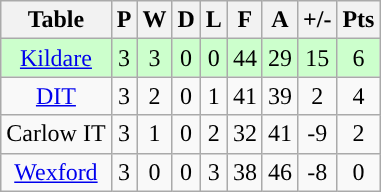<table class="wikitable">
<tr>
<th>Table</th>
<th>P</th>
<th>W</th>
<th>D</th>
<th>L</th>
<th>F</th>
<th>A</th>
<th>+/-</th>
<th>Pts</th>
</tr>
<tr style="text-align:Center; background:#cfc;">
<td><a href='#'>Kildare</a></td>
<td>3</td>
<td>3</td>
<td>0</td>
<td>0</td>
<td>44</td>
<td>29</td>
<td>15</td>
<td>6</td>
</tr>
<tr style="text-align:Center;">
<td><a href='#'>DIT</a></td>
<td>3</td>
<td>2</td>
<td>0</td>
<td>1</td>
<td>41</td>
<td>39</td>
<td>2</td>
<td>4</td>
</tr>
<tr style="text-align:Center;">
<td>Carlow IT</td>
<td>3</td>
<td>1</td>
<td>0</td>
<td>2</td>
<td>32</td>
<td>41</td>
<td>-9</td>
<td>2</td>
</tr>
<tr style="text-align:Center;">
<td><a href='#'>Wexford</a></td>
<td>3</td>
<td>0</td>
<td>0</td>
<td>3</td>
<td>38</td>
<td>46</td>
<td>-8</td>
<td>0</td>
</tr>
</table>
